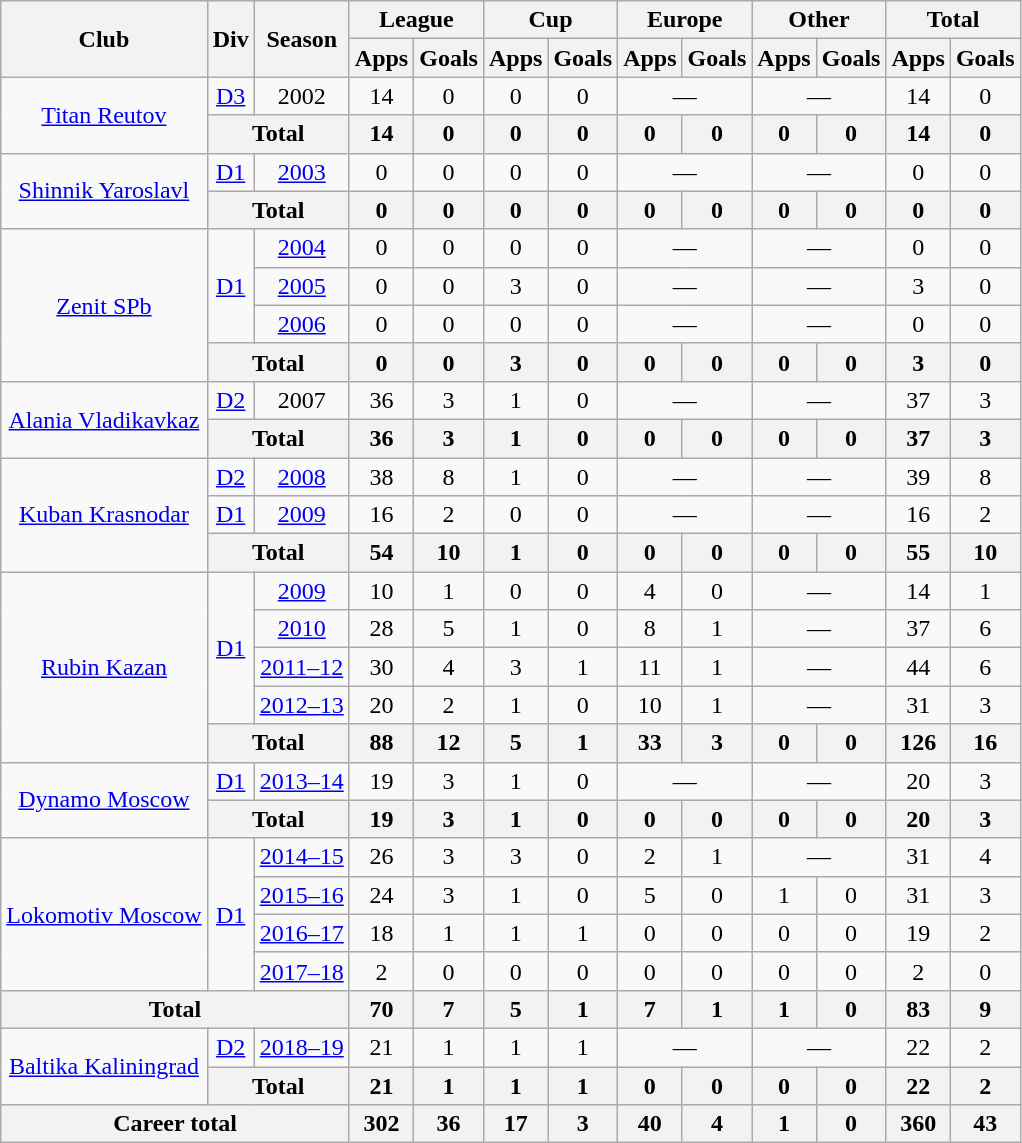<table class="wikitable" style="text-align: center;">
<tr>
<th rowspan="2">Club</th>
<th rowspan="2">Div</th>
<th rowspan="2">Season</th>
<th colspan="2">League</th>
<th colspan="2">Cup</th>
<th colspan="2">Europe</th>
<th colspan="2">Other</th>
<th colspan="2">Total</th>
</tr>
<tr>
<th>Apps</th>
<th>Goals</th>
<th>Apps</th>
<th>Goals</th>
<th>Apps</th>
<th>Goals</th>
<th>Apps</th>
<th>Goals</th>
<th>Apps</th>
<th>Goals</th>
</tr>
<tr>
<td rowspan="2" valign="center"> <a href='#'>Titan Reutov</a></td>
<td rowspan="1"><a href='#'>D3</a></td>
<td>2002</td>
<td>14</td>
<td>0</td>
<td>0</td>
<td>0</td>
<td colspan=2>—</td>
<td colspan=2>—</td>
<td>14</td>
<td>0</td>
</tr>
<tr>
<th colspan="2">Total</th>
<th>14</th>
<th>0</th>
<th>0</th>
<th>0</th>
<th>0</th>
<th>0</th>
<th>0</th>
<th>0</th>
<th>14</th>
<th>0</th>
</tr>
<tr>
<td rowspan="2" valign="center"> <a href='#'>Shinnik Yaroslavl</a></td>
<td rowspan="1"><a href='#'>D1</a></td>
<td><a href='#'>2003</a></td>
<td>0</td>
<td>0</td>
<td>0</td>
<td>0</td>
<td colspan=2>—</td>
<td colspan=2>—</td>
<td>0</td>
<td>0</td>
</tr>
<tr>
<th colspan="2">Total</th>
<th>0</th>
<th>0</th>
<th>0</th>
<th>0</th>
<th>0</th>
<th>0</th>
<th>0</th>
<th>0</th>
<th>0</th>
<th>0</th>
</tr>
<tr>
<td rowspan="4" valign="center"> <a href='#'>Zenit SPb</a></td>
<td rowspan="3"><a href='#'>D1</a></td>
<td><a href='#'>2004</a></td>
<td>0</td>
<td>0</td>
<td>0</td>
<td>0</td>
<td colspan=2>—</td>
<td colspan=2>—</td>
<td>0</td>
<td>0</td>
</tr>
<tr>
<td><a href='#'>2005</a></td>
<td>0</td>
<td>0</td>
<td>3</td>
<td>0</td>
<td colspan=2>—</td>
<td colspan=2>—</td>
<td>3</td>
<td>0</td>
</tr>
<tr>
<td><a href='#'>2006</a></td>
<td>0</td>
<td>0</td>
<td>0</td>
<td>0</td>
<td colspan=2>—</td>
<td colspan=2>—</td>
<td>0</td>
<td>0</td>
</tr>
<tr>
<th colspan="2">Total</th>
<th>0</th>
<th>0</th>
<th>3</th>
<th>0</th>
<th>0</th>
<th>0</th>
<th>0</th>
<th>0</th>
<th>3</th>
<th>0</th>
</tr>
<tr>
<td rowspan="2" valign="center"> <a href='#'>Alania Vladikavkaz</a></td>
<td rowspan="1"><a href='#'>D2</a></td>
<td>2007</td>
<td>36</td>
<td>3</td>
<td>1</td>
<td>0</td>
<td colspan=2>—</td>
<td colspan=2>—</td>
<td>37</td>
<td>3</td>
</tr>
<tr>
<th colspan="2">Total</th>
<th>36</th>
<th>3</th>
<th>1</th>
<th>0</th>
<th>0</th>
<th>0</th>
<th>0</th>
<th>0</th>
<th>37</th>
<th>3</th>
</tr>
<tr>
<td rowspan="3" valign="center"> <a href='#'>Kuban Krasnodar</a></td>
<td rowspan="1"><a href='#'>D2</a></td>
<td><a href='#'>2008</a></td>
<td>38</td>
<td>8</td>
<td>1</td>
<td>0</td>
<td colspan=2>—</td>
<td colspan=2>—</td>
<td>39</td>
<td>8</td>
</tr>
<tr>
<td rowspan="1"><a href='#'>D1</a></td>
<td><a href='#'>2009</a></td>
<td>16</td>
<td>2</td>
<td>0</td>
<td>0</td>
<td colspan=2>—</td>
<td colspan=2>—</td>
<td>16</td>
<td>2</td>
</tr>
<tr>
<th colspan="2">Total</th>
<th>54</th>
<th>10</th>
<th>1</th>
<th>0</th>
<th>0</th>
<th>0</th>
<th>0</th>
<th>0</th>
<th>55</th>
<th>10</th>
</tr>
<tr>
<td rowspan="5" valign="center"> <a href='#'>Rubin Kazan</a></td>
<td rowspan="4"><a href='#'>D1</a></td>
<td><a href='#'>2009</a></td>
<td>10</td>
<td>1</td>
<td>0</td>
<td>0</td>
<td>4</td>
<td>0</td>
<td colspan=2>—</td>
<td>14</td>
<td>1</td>
</tr>
<tr>
<td><a href='#'>2010</a></td>
<td>28</td>
<td>5</td>
<td>1</td>
<td>0</td>
<td>8</td>
<td>1</td>
<td colspan=2>—</td>
<td>37</td>
<td>6</td>
</tr>
<tr>
<td><a href='#'>2011–12</a></td>
<td>30</td>
<td>4</td>
<td>3</td>
<td>1</td>
<td>11</td>
<td>1</td>
<td colspan=2>—</td>
<td>44</td>
<td>6</td>
</tr>
<tr>
<td><a href='#'>2012–13</a></td>
<td>20</td>
<td>2</td>
<td>1</td>
<td>0</td>
<td>10</td>
<td>1</td>
<td colspan=2>—</td>
<td>31</td>
<td>3</td>
</tr>
<tr>
<th colspan="2">Total</th>
<th>88</th>
<th>12</th>
<th>5</th>
<th>1</th>
<th>33</th>
<th>3</th>
<th>0</th>
<th>0</th>
<th>126</th>
<th>16</th>
</tr>
<tr>
<td rowspan="2" valign="center"> <a href='#'>Dynamo Moscow</a></td>
<td rowspan="1"><a href='#'>D1</a></td>
<td><a href='#'>2013–14</a></td>
<td>19</td>
<td>3</td>
<td>1</td>
<td>0</td>
<td colspan=2>—</td>
<td colspan=2>—</td>
<td>20</td>
<td>3</td>
</tr>
<tr>
<th colspan="2">Total</th>
<th>19</th>
<th>3</th>
<th>1</th>
<th>0</th>
<th>0</th>
<th>0</th>
<th>0</th>
<th>0</th>
<th>20</th>
<th>3</th>
</tr>
<tr>
<td rowspan="4" valign="center"> <a href='#'>Lokomotiv Moscow</a></td>
<td rowspan="4"><a href='#'>D1</a></td>
<td><a href='#'>2014–15</a></td>
<td>26</td>
<td>3</td>
<td>3</td>
<td>0</td>
<td>2</td>
<td>1</td>
<td colspan=2>—</td>
<td>31</td>
<td>4</td>
</tr>
<tr>
<td><a href='#'>2015–16</a></td>
<td>24</td>
<td>3</td>
<td>1</td>
<td>0</td>
<td>5</td>
<td>0</td>
<td>1</td>
<td>0</td>
<td>31</td>
<td>3</td>
</tr>
<tr>
<td><a href='#'>2016–17</a></td>
<td>18</td>
<td>1</td>
<td>1</td>
<td>1</td>
<td>0</td>
<td>0</td>
<td>0</td>
<td>0</td>
<td>19</td>
<td>2</td>
</tr>
<tr>
<td><a href='#'>2017–18</a></td>
<td>2</td>
<td>0</td>
<td>0</td>
<td>0</td>
<td>0</td>
<td>0</td>
<td>0</td>
<td>0</td>
<td>2</td>
<td>0</td>
</tr>
<tr>
<th colspan="3">Total</th>
<th>70</th>
<th>7</th>
<th>5</th>
<th>1</th>
<th>7</th>
<th>1</th>
<th>1</th>
<th>0</th>
<th>83</th>
<th>9</th>
</tr>
<tr>
<td rowspan="2" valign="center"> <a href='#'>Baltika Kaliningrad</a></td>
<td rowspan="1"><a href='#'>D2</a></td>
<td><a href='#'>2018–19</a></td>
<td>21</td>
<td>1</td>
<td>1</td>
<td>1</td>
<td colspan=2>—</td>
<td colspan=2>—</td>
<td>22</td>
<td>2</td>
</tr>
<tr>
<th colspan="2">Total</th>
<th>21</th>
<th>1</th>
<th>1</th>
<th>1</th>
<th>0</th>
<th>0</th>
<th>0</th>
<th>0</th>
<th>22</th>
<th>2</th>
</tr>
<tr>
<th colspan="3">Career total</th>
<th>302</th>
<th>36</th>
<th>17</th>
<th>3</th>
<th>40</th>
<th>4</th>
<th>1</th>
<th>0</th>
<th>360</th>
<th>43</th>
</tr>
</table>
